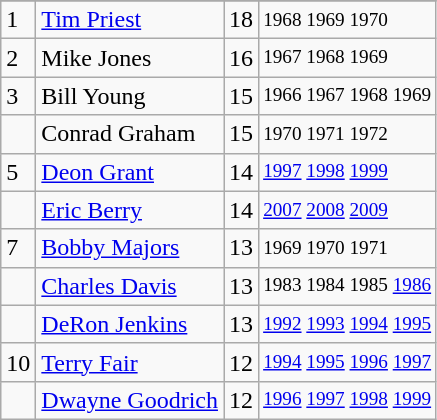<table class="wikitable">
<tr>
</tr>
<tr>
<td>1</td>
<td><a href='#'>Tim Priest</a></td>
<td>18</td>
<td style="font-size:80%;">1968 1969 1970</td>
</tr>
<tr>
<td>2</td>
<td>Mike Jones</td>
<td>16</td>
<td style="font-size:80%;">1967 1968 1969</td>
</tr>
<tr>
<td>3</td>
<td>Bill Young</td>
<td>15</td>
<td style="font-size:80%;">1966 1967 1968 1969</td>
</tr>
<tr>
<td></td>
<td>Conrad Graham</td>
<td>15</td>
<td style="font-size:80%;">1970 1971 1972</td>
</tr>
<tr>
<td>5</td>
<td><a href='#'>Deon Grant</a></td>
<td>14</td>
<td style="font-size:80%;"><a href='#'>1997</a> <a href='#'>1998</a> <a href='#'>1999</a></td>
</tr>
<tr>
<td></td>
<td><a href='#'>Eric Berry</a></td>
<td>14</td>
<td style="font-size:80%;"><a href='#'>2007</a> <a href='#'>2008</a> <a href='#'>2009</a></td>
</tr>
<tr>
<td>7</td>
<td><a href='#'>Bobby Majors</a></td>
<td>13</td>
<td style="font-size:80%;">1969 1970 1971</td>
</tr>
<tr>
<td></td>
<td><a href='#'>Charles Davis</a></td>
<td>13</td>
<td style="font-size:80%;">1983 1984 1985 <a href='#'>1986</a></td>
</tr>
<tr>
<td></td>
<td><a href='#'>DeRon Jenkins</a></td>
<td>13</td>
<td style="font-size:80%;"><a href='#'>1992</a> <a href='#'>1993</a> <a href='#'>1994</a> <a href='#'>1995</a></td>
</tr>
<tr>
<td>10</td>
<td><a href='#'>Terry Fair</a></td>
<td>12</td>
<td style="font-size:80%;"><a href='#'>1994</a> <a href='#'>1995</a> <a href='#'>1996</a> <a href='#'>1997</a></td>
</tr>
<tr>
<td></td>
<td><a href='#'>Dwayne Goodrich</a></td>
<td>12</td>
<td style="font-size:80%;"><a href='#'>1996</a> <a href='#'>1997</a> <a href='#'>1998</a> <a href='#'>1999</a></td>
</tr>
</table>
